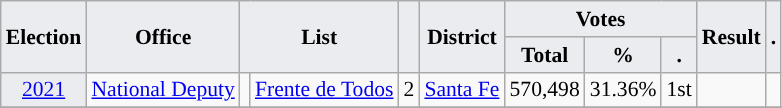<table class="wikitable" style="font-size:90%; text-align:center;">
<tr>
<th style="background-color:#EAECF0;" rowspan=2>Election</th>
<th style="background-color:#EAECF0;" rowspan=2>Office</th>
<th style="background-color:#EAECF0;" colspan=2 rowspan=2>List</th>
<th style="background-color:#EAECF0;" rowspan=2></th>
<th style="background-color:#EAECF0;" rowspan=2>District</th>
<th style="background-color:#EAECF0;" colspan=3>Votes</th>
<th style="background-color:#EAECF0;" rowspan=2>Result</th>
<th style="background-color:#EAECF0;" rowspan=2>.</th>
</tr>
<tr>
<th style="background-color:#EAECF0;">Total</th>
<th style="background-color:#EAECF0;">%</th>
<th style="background-color:#EAECF0;">.</th>
</tr>
<tr>
<td style="background-color:#EAECF0;"><a href='#'>2021</a></td>
<td><a href='#'>National Deputy</a></td>
<td style="background-color:"></td>
<td><a href='#'>Frente de Todos</a></td>
<td>2</td>
<td><a href='#'>Santa Fe</a></td>
<td>570,498</td>
<td>31.36%</td>
<td>1st</td>
<td></td>
<td></td>
</tr>
<tr>
</tr>
</table>
